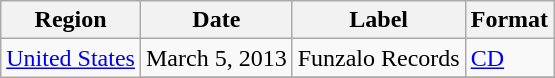<table class="wikitable">
<tr>
<th>Region</th>
<th>Date</th>
<th>Label</th>
<th>Format</th>
</tr>
<tr>
<td rowspan="2"><a href='#'>United States</a></td>
<td>March 5, 2013</td>
<td>Funzalo Records</td>
<td><a href='#'>CD</a></td>
</tr>
<tr>
</tr>
</table>
